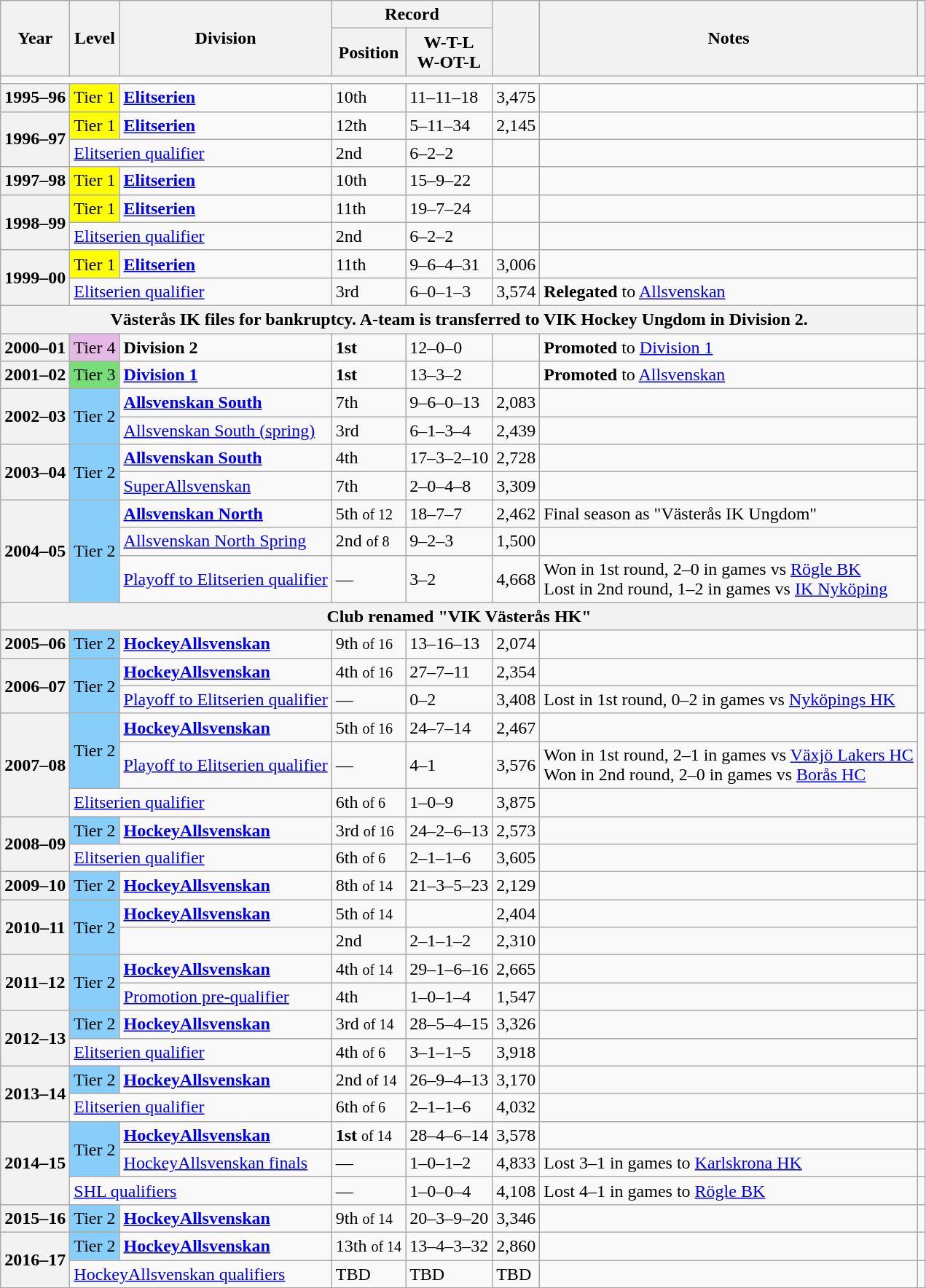<table class="wikitable">
<tr>
<th rowspan=2>Year</th>
<th rowspan=2>Level</th>
<th rowspan=2>Division</th>
<th colspan=2>Record</th>
<th rowspan=2></th>
<th rowspan=2>Notes</th>
<th rowspan=2></th>
</tr>
<tr>
<th>Position</th>
<th>W-T-L<br>W-OT-L</th>
</tr>
<tr>
<td colspan=8></td>
</tr>
<tr>
<th>1995–96</th>
<td style="background:#FFFF00;">Tier 1</td>
<td><strong><a href='#'>Elitserien</a></strong></td>
<td>10th</td>
<td>11–11–18</td>
<td>3,475</td>
<td></td>
<td></td>
</tr>
<tr>
<th rowspan=2>1996–97</th>
<td style="background:#FFFF00;">Tier 1</td>
<td><strong><a href='#'>Elitserien</a></strong></td>
<td>12th</td>
<td>5–11–34</td>
<td>2,145</td>
<td></td>
<td></td>
</tr>
<tr>
<td colspan=2><a href='#'>Elitserien qualifier</a></td>
<td>2nd</td>
<td>6–2–2</td>
<td></td>
<td></td>
<td></td>
</tr>
<tr>
<th>1997–98</th>
<td style="background:#FFFF00;">Tier 1</td>
<td><strong><a href='#'>Elitserien</a></strong></td>
<td>10th</td>
<td>15–9–22</td>
<td></td>
<td></td>
<td></td>
</tr>
<tr>
<th rowspan=2>1998–99</th>
<td style="background:#FFFF00;">Tier 1</td>
<td><strong><a href='#'>Elitserien</a></strong></td>
<td>11th</td>
<td>19–7–24</td>
<td></td>
<td></td>
<td></td>
</tr>
<tr>
<td colspan=2><a href='#'>Elitserien qualifier</a></td>
<td>2nd</td>
<td>6–2–2</td>
<td></td>
<td></td>
<td></td>
</tr>
<tr>
<th rowspan=2>1999–00</th>
<td style="background:#FFFF00;">Tier 1</td>
<td><strong><a href='#'>Elitserien</a></strong></td>
<td>11th</td>
<td>9–6–4–31</td>
<td>3,006</td>
<td></td>
<td rowspan=2></td>
</tr>
<tr>
<td colspan=2><a href='#'>Elitserien qualifier</a></td>
<td>3rd</td>
<td>6–0–1–3</td>
<td>3,574</td>
<td> <strong>Relegated</strong> to <a href='#'>Allsvenskan</a></td>
</tr>
<tr>
<th colspan=7>Västerås IK files for bankruptcy. A-team is transferred to VIK Hockey Ungdom in Division 2.</th>
<td></td>
</tr>
<tr>
<th>2000–01</th>
<td style="background:#E6B8E6;">Tier 4</td>
<td><strong>Division 2</strong></td>
<td><strong>1st</strong></td>
<td>12–0–0</td>
<td></td>
<td> <strong>Promoted</strong> to <a href='#'>Division 1</a></td>
<td></td>
</tr>
<tr>
<th>2001–02</th>
<td style="background:#77DD77;">Tier 3</td>
<td><strong><a href='#'>Division 1</a></strong></td>
<td><strong>1st</strong></td>
<td>13–3–2</td>
<td></td>
<td> <strong>Promoted</strong> to <a href='#'>Allsvenskan</a></td>
<td></td>
</tr>
<tr>
<th rowspan=2>2002–03</th>
<td rowspan=2 style="background:#87CEFA;">Tier 2</td>
<td><strong><a href='#'>Allsvenskan South</a></strong></td>
<td>7th</td>
<td>9–6–0–13</td>
<td>2,083</td>
<td></td>
<td rowspan=2></td>
</tr>
<tr>
<td><a href='#'>Allsvenskan South (spring)</a></td>
<td>3rd</td>
<td>6–1–3–4</td>
<td>2,439</td>
<td></td>
</tr>
<tr>
<th rowspan=2>2003–04</th>
<td rowspan=2 style="background:#87CEFA;">Tier 2</td>
<td><strong><a href='#'>Allsvenskan South</a></strong></td>
<td>4th</td>
<td>17–3–2–10</td>
<td>2,728</td>
<td></td>
<td rowspan=2></td>
</tr>
<tr>
<td><a href='#'>SuperAllsvenskan</a></td>
<td>7th</td>
<td>2–0–4–8</td>
<td>3,309</td>
<td></td>
</tr>
<tr>
<th rowspan=3>2004–05</th>
<td rowspan=3 style="background:#87CEFA;">Tier 2</td>
<td><strong><a href='#'>Allsvenskan North</a></strong></td>
<td>5th <small>of 12</small></td>
<td>18–7–7</td>
<td>2,462</td>
<td>Final season as "Västerås IK Ungdom"</td>
<td rowspan=3></td>
</tr>
<tr>
<td><a href='#'>Allsvenskan North Spring</a></td>
<td>2nd <small>of 8</small></td>
<td>9–2–3</td>
<td>1,500</td>
<td></td>
</tr>
<tr>
<td><a href='#'>Playoff to Elitserien qualifier</a></td>
<td>—</td>
<td>3–2</td>
<td>4,668</td>
<td>Won in 1st round, 2–0 in games vs <a href='#'>Rögle BK</a><br>Lost in 2nd round, 1–2 in games vs <a href='#'>IK Nyköping</a></td>
</tr>
<tr>
<th colspan=7>Club renamed "VIK Västerås HK"</th>
<td></td>
</tr>
<tr>
<th>2005–06</th>
<td style="background:#87CEFA;">Tier 2</td>
<td><strong><a href='#'>HockeyAllsvenskan</a></strong></td>
<td>9th <small>of 16</small></td>
<td>13–16–13</td>
<td>2,074</td>
<td></td>
<td></td>
</tr>
<tr>
<th rowspan=2>2006–07</th>
<td rowspan=2 style="background:#87CEFA;">Tier 2</td>
<td><strong><a href='#'>HockeyAllsvenskan</a></strong></td>
<td>4th <small>of 16</small></td>
<td>27–7–11</td>
<td>2,354</td>
<td></td>
<td rowspan=2></td>
</tr>
<tr>
<td><a href='#'>Playoff to Elitserien qualifier</a></td>
<td>—</td>
<td>0–2</td>
<td>3,408</td>
<td>Lost in 1st round, 0–2 in games vs <a href='#'>Nyköpings HK</a></td>
</tr>
<tr>
<th rowspan=3>2007–08</th>
<td rowspan=2 style="background:#87CEFA;">Tier 2</td>
<td><strong><a href='#'>HockeyAllsvenskan</a></strong></td>
<td>5th <small>of 16</small></td>
<td>24–7–14</td>
<td>2,467</td>
<td></td>
<td rowspan=3></td>
</tr>
<tr>
<td><a href='#'>Playoff to Elitserien qualifier</a></td>
<td>—</td>
<td>4–1</td>
<td>3,576</td>
<td>Won in 1st round, 2–1 in games vs <a href='#'>Växjö Lakers HC</a><br>Won in 2nd round, 2–0 in games vs <a href='#'>Borås HC</a></td>
</tr>
<tr>
<td colspan=2><a href='#'>Elitserien qualifier</a></td>
<td>6th <small>of 6</small></td>
<td>1–0–9</td>
<td>3,875</td>
<td></td>
</tr>
<tr>
<th rowspan=2>2008–09</th>
<td style="background:#87CEFA;">Tier 2</td>
<td><strong><a href='#'>HockeyAllsvenskan</a></strong></td>
<td>3rd <small>of 16</small></td>
<td>24–2–6–13</td>
<td>2,573</td>
<td></td>
<td rowspan=2></td>
</tr>
<tr>
<td colspan=2><a href='#'>Elitserien qualifier</a></td>
<td>6th <small>of 6</small></td>
<td>2–1–1–6</td>
<td>3,605</td>
<td></td>
</tr>
<tr>
<th>2009–10</th>
<td style="background:#87CEFA;">Tier 2</td>
<td><strong><a href='#'>HockeyAllsvenskan</a></strong></td>
<td>8th <small>of 14</small></td>
<td>21–3–5–23</td>
<td>2,129</td>
<td></td>
<td></td>
</tr>
<tr>
<th rowspan=2>2010–11</th>
<td rowspan=2 style="background:#87CEFA;">Tier 2</td>
<td><strong><a href='#'>HockeyAllsvenskan</a></strong></td>
<td>5th <small>of 14</small></td>
<td></td>
<td>2,404</td>
<td></td>
<td rowspan=2></td>
</tr>
<tr>
<td></td>
<td>2nd</td>
<td>2–1–1–2</td>
<td>2,310</td>
<td></td>
</tr>
<tr>
<th rowspan=2>2011–12</th>
<td rowspan=2 style="background:#87CEFA;">Tier 2</td>
<td><strong><a href='#'>HockeyAllsvenskan</a></strong></td>
<td>4th <small>of 14</small></td>
<td>29–1–6–16</td>
<td>2,665</td>
<td></td>
<td rowspan=2></td>
</tr>
<tr>
<td><a href='#'>Promotion pre-qualifier</a></td>
<td>4th</td>
<td>1–0–1–4</td>
<td>1,547</td>
<td></td>
</tr>
<tr>
<th rowspan=2>2012–13</th>
<td style="background:#87CEFA;">Tier 2</td>
<td><strong><a href='#'>HockeyAllsvenskan</a></strong></td>
<td>3rd <small>of 14</small></td>
<td>28–5–4–15</td>
<td>3,326</td>
<td></td>
<td rowspan=2></td>
</tr>
<tr>
<td colspan=2><a href='#'>Elitserien qualifier</a></td>
<td>4th <small>of 6</small></td>
<td>3–1–1–5</td>
<td>3,918</td>
<td></td>
</tr>
<tr>
<th rowspan=2>2013–14</th>
<td style="background:#87CEFA;">Tier 2</td>
<td><strong><a href='#'>HockeyAllsvenskan</a></strong></td>
<td>2nd <small>of 14</small></td>
<td>26–9–4–13</td>
<td>3,170</td>
<td></td>
<td></td>
</tr>
<tr>
<td colspan=2><a href='#'>Elitserien qualifier</a></td>
<td>6th <small>of 6</small></td>
<td>2–1–1–6</td>
<td>4,032</td>
<td></td>
<td></td>
</tr>
<tr>
<th rowspan=3>2014–15</th>
<td rowspan=2 style="background:#87CEFA;">Tier 2</td>
<td><strong><a href='#'>HockeyAllsvenskan</a></strong></td>
<td><strong>1st</strong> <small>of 14</small></td>
<td>28–4–6–14</td>
<td>3,578</td>
<td></td>
<td></td>
</tr>
<tr>
<td><a href='#'>HockeyAllsvenskan finals</a></td>
<td>—</td>
<td>1–0–1–2</td>
<td>4,833</td>
<td>Lost 3–1 in games to <a href='#'>Karlskrona HK</a></td>
<td></td>
</tr>
<tr>
<td colspan=2><a href='#'>SHL qualifiers</a></td>
<td>—</td>
<td>1–0–0–4</td>
<td>4,108</td>
<td>Lost 4–1 in games to <a href='#'>Rögle BK</a></td>
<td></td>
</tr>
<tr>
<th>2015–16</th>
<td style="background:#87CEFA;">Tier 2</td>
<td><strong><a href='#'>HockeyAllsvenskan</a></strong></td>
<td>9th <small>of 14</small></td>
<td>20–3–9–20</td>
<td>3,346</td>
<td></td>
<td></td>
</tr>
<tr>
<th rowspan=2>2016–17</th>
<td style="background:#87CEFA;">Tier 2</td>
<td><strong><a href='#'>HockeyAllsvenskan</a></strong></td>
<td>13th <small>of 14</small></td>
<td>13–4–3–32</td>
<td>2,860</td>
<td></td>
<td></td>
</tr>
<tr>
<td colspan=2><a href='#'>HockeyAllsvenskan qualifiers</a></td>
<td>TBD</td>
<td>TBD</td>
<td>TBD</td>
<td></td>
<td></td>
</tr>
</table>
